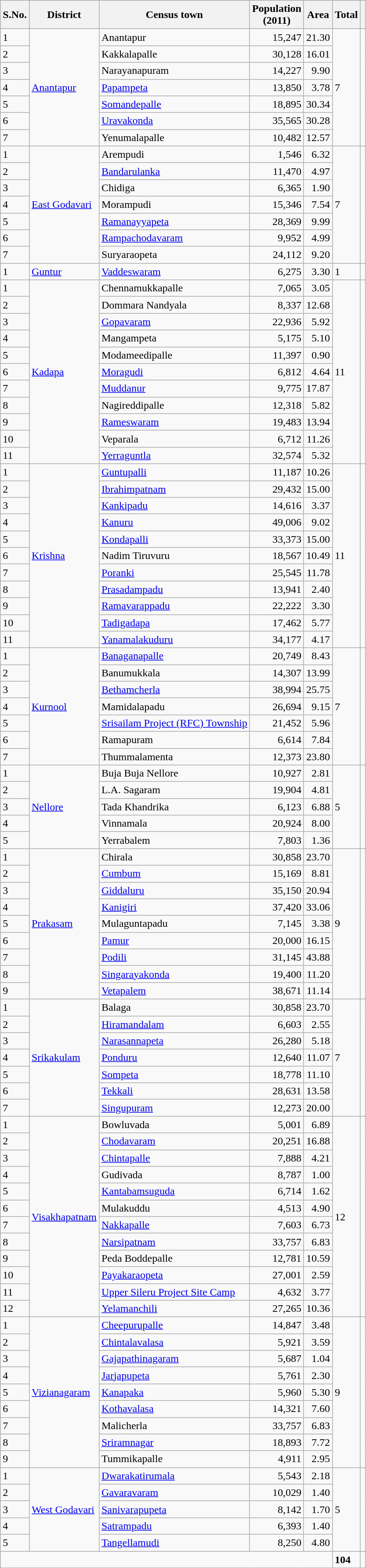<table class="wikitable sortable">
<tr>
<th>S.No.</th>
<th>District</th>
<th>Census town</th>
<th>Population<br>(2011)</th>
<th>Area</th>
<th>Total</th>
<th></th>
</tr>
<tr>
<td>1</td>
<td rowspan="7"><a href='#'>Anantapur</a></td>
<td>Anantapur</td>
<td style="text-align:right">15,247</td>
<td style="text-align:right">21.30</td>
<td rowspan="7">7</td>
<td rowspan="7"></td>
</tr>
<tr>
<td>2</td>
<td>Kakkalapalle</td>
<td style="text-align:right">30,128</td>
<td style="text-align:right">16.01</td>
</tr>
<tr>
<td>3</td>
<td>Narayanapuram</td>
<td style="text-align:right">14,227</td>
<td style="text-align:right">9.90</td>
</tr>
<tr>
<td>4</td>
<td><a href='#'>Papampeta</a></td>
<td style="text-align:right">13,850</td>
<td style="text-align:right">3.78</td>
</tr>
<tr>
<td>5</td>
<td><a href='#'>Somandepalle</a></td>
<td style="text-align:right">18,895</td>
<td style="text-align:right">30.34</td>
</tr>
<tr>
<td>6</td>
<td><a href='#'>Uravakonda</a></td>
<td style="text-align:right">35,565</td>
<td style="text-align:right">30.28</td>
</tr>
<tr>
<td>7</td>
<td>Yenumalapalle</td>
<td style="text-align:right">10,482</td>
<td style="text-align:right">12.57</td>
</tr>
<tr>
<td>1</td>
<td rowspan="7"><a href='#'>East Godavari</a></td>
<td>Arempudi</td>
<td style="text-align:right">1,546</td>
<td style="text-align:right">6.32</td>
<td rowspan="7">7</td>
<td rowspan="7"></td>
</tr>
<tr>
<td>2</td>
<td><a href='#'>Bandarulanka</a></td>
<td style="text-align:right">11,470</td>
<td style="text-align:right">4.97</td>
</tr>
<tr>
<td>3</td>
<td>Chidiga</td>
<td style="text-align:right">6,365</td>
<td style="text-align:right">1.90</td>
</tr>
<tr>
<td>4</td>
<td>Morampudi</td>
<td style="text-align:right">15,346</td>
<td style="text-align:right">7.54</td>
</tr>
<tr>
<td>5</td>
<td><a href='#'>Ramanayyapeta</a></td>
<td style="text-align:right">28,369</td>
<td style="text-align:right">9.99</td>
</tr>
<tr>
<td>6</td>
<td><a href='#'>Rampachodavaram</a></td>
<td style="text-align:right">9,952</td>
<td style="text-align:right">4.99</td>
</tr>
<tr>
<td>7</td>
<td>Suryaraopeta</td>
<td style="text-align:right">24,112</td>
<td style="text-align:right">9.20</td>
</tr>
<tr>
<td>1</td>
<td><a href='#'>Guntur</a></td>
<td><a href='#'>Vaddeswaram</a></td>
<td style="text-align:right">6,275</td>
<td style="text-align:right">3.30</td>
<td>1</td>
<td></td>
</tr>
<tr>
<td>1</td>
<td rowspan="11"><a href='#'>Kadapa</a></td>
<td>Chennamukkapalle</td>
<td style="text-align:right">7,065</td>
<td style="text-align:right">3.05</td>
<td rowspan="11">11</td>
<td rowspan="11"></td>
</tr>
<tr>
<td>2</td>
<td>Dommara Nandyala</td>
<td style="text-align:right">8,337</td>
<td style="text-align:right">12.68</td>
</tr>
<tr>
<td>3</td>
<td><a href='#'>Gopavaram</a></td>
<td style="text-align:right">22,936</td>
<td style="text-align:right">5.92</td>
</tr>
<tr>
<td>4</td>
<td>Mangampeta</td>
<td style="text-align:right">5,175</td>
<td style="text-align:right">5.10</td>
</tr>
<tr>
<td>5</td>
<td>Modameedipalle</td>
<td style="text-align:right">11,397</td>
<td style="text-align:right">0.90</td>
</tr>
<tr>
<td>6</td>
<td><a href='#'>Moragudi</a></td>
<td style="text-align:right">6,812</td>
<td style="text-align:right">4.64</td>
</tr>
<tr>
<td>7</td>
<td><a href='#'>Muddanur</a></td>
<td style="text-align:right">9,775</td>
<td style="text-align:right">17.87</td>
</tr>
<tr>
<td>8</td>
<td>Nagireddipalle</td>
<td style="text-align:right">12,318</td>
<td style="text-align:right">5.82</td>
</tr>
<tr>
<td>9</td>
<td><a href='#'>Rameswaram</a></td>
<td style="text-align:right">19,483</td>
<td style="text-align:right">13.94</td>
</tr>
<tr>
<td>10</td>
<td>Veparala</td>
<td style="text-align:right">6,712</td>
<td style="text-align:right">11.26</td>
</tr>
<tr>
<td>11</td>
<td><a href='#'>Yerraguntla</a></td>
<td style="text-align:right">32,574</td>
<td style="text-align:right">5.32</td>
</tr>
<tr>
<td>1</td>
<td rowspan="11"><a href='#'>Krishna</a></td>
<td><a href='#'>Guntupalli</a></td>
<td style="text-align:right">11,187</td>
<td style="text-align:right">10.26</td>
<td rowspan="11">11</td>
<td rowspan="11"></td>
</tr>
<tr>
<td>2</td>
<td><a href='#'>Ibrahimpatnam</a></td>
<td style="text-align:right">29,432</td>
<td style="text-align:right">15.00</td>
</tr>
<tr>
<td>3</td>
<td><a href='#'>Kankipadu</a></td>
<td style="text-align:right">14,616</td>
<td style="text-align:right">3.37</td>
</tr>
<tr>
<td>4</td>
<td><a href='#'>Kanuru</a></td>
<td style="text-align:right">49,006</td>
<td style="text-align:right">9.02</td>
</tr>
<tr>
<td>5</td>
<td><a href='#'>Kondapalli</a></td>
<td style="text-align:right">33,373</td>
<td style="text-align:right">15.00</td>
</tr>
<tr>
<td>6</td>
<td>Nadim Tiruvuru</td>
<td style="text-align:right">18,567</td>
<td style="text-align:right">10.49</td>
</tr>
<tr>
<td>7</td>
<td><a href='#'>Poranki</a></td>
<td style="text-align:right">25,545</td>
<td style="text-align:right">11.78</td>
</tr>
<tr>
<td>8</td>
<td><a href='#'>Prasadampadu</a></td>
<td style="text-align:right">13,941</td>
<td style="text-align:right">2.40</td>
</tr>
<tr>
<td>9</td>
<td><a href='#'>Ramavarappadu</a></td>
<td style="text-align:right">22,222</td>
<td style="text-align:right">3.30</td>
</tr>
<tr>
<td>10</td>
<td><a href='#'>Tadigadapa</a></td>
<td style="text-align:right">17,462</td>
<td style="text-align:right">5.77</td>
</tr>
<tr>
<td>11</td>
<td><a href='#'>Yanamalakuduru</a></td>
<td style="text-align:right">34,177</td>
<td style="text-align:right">4.17</td>
</tr>
<tr>
<td>1</td>
<td rowspan="7"><a href='#'>Kurnool</a></td>
<td><a href='#'>Banaganapalle</a></td>
<td style="text-align:right">20,749</td>
<td style="text-align:right">8.43</td>
<td rowspan="7">7</td>
<td rowspan="7"></td>
</tr>
<tr>
<td>2</td>
<td>Banumukkala</td>
<td style="text-align:right">14,307</td>
<td style="text-align:right">13.99</td>
</tr>
<tr>
<td>3</td>
<td><a href='#'>Bethamcherla</a></td>
<td style="text-align:right">38,994</td>
<td style="text-align:right">25.75</td>
</tr>
<tr>
<td>4</td>
<td>Mamidalapadu</td>
<td style="text-align:right">26,694</td>
<td style="text-align:right">9.15</td>
</tr>
<tr>
<td>5</td>
<td><a href='#'>Srisailam Project (RFC) Township</a></td>
<td style="text-align:right">21,452</td>
<td style="text-align:right">5.96</td>
</tr>
<tr>
<td>6</td>
<td>Ramapuram</td>
<td style="text-align:right">6,614</td>
<td style="text-align:right">7.84</td>
</tr>
<tr>
<td>7</td>
<td>Thummalamenta</td>
<td style="text-align:right">12,373</td>
<td style="text-align:right">23.80</td>
</tr>
<tr>
<td>1</td>
<td rowspan="5"><a href='#'>Nellore</a></td>
<td>Buja Buja Nellore</td>
<td style="text-align:right">10,927</td>
<td style="text-align:right">2.81</td>
<td rowspan="5">5</td>
<td rowspan="5"></td>
</tr>
<tr>
<td>2</td>
<td>L.A. Sagaram</td>
<td style="text-align:right">19,904</td>
<td style="text-align:right">4.81</td>
</tr>
<tr>
<td>3</td>
<td>Tada Khandrika</td>
<td style="text-align:right">6,123</td>
<td style="text-align:right">6.88</td>
</tr>
<tr>
<td>4</td>
<td>Vinnamala</td>
<td style="text-align:right">20,924</td>
<td style="text-align:right">8.00</td>
</tr>
<tr>
<td>5</td>
<td>Yerrabalem</td>
<td style="text-align:right">7,803</td>
<td style="text-align:right">1.36</td>
</tr>
<tr>
<td>1</td>
<td rowspan="9"><a href='#'>Prakasam</a></td>
<td>Chirala</td>
<td style="text-align:right">30,858</td>
<td style="text-align:right">23.70</td>
<td rowspan="9">9</td>
<td rowspan="9"></td>
</tr>
<tr>
<td>2</td>
<td><a href='#'>Cumbum</a></td>
<td style="text-align:right">15,169</td>
<td style="text-align:right">8.81</td>
</tr>
<tr>
<td>3</td>
<td><a href='#'>Giddaluru</a></td>
<td style="text-align:right">35,150</td>
<td style="text-align:right">20.94</td>
</tr>
<tr>
<td>4</td>
<td><a href='#'>Kanigiri</a></td>
<td style="text-align:right">37,420</td>
<td style="text-align:right">33.06</td>
</tr>
<tr>
<td>5</td>
<td>Mulaguntapadu</td>
<td style="text-align:right">7,145</td>
<td style="text-align:right">3.38</td>
</tr>
<tr>
<td>6</td>
<td><a href='#'>Pamur</a></td>
<td style="text-align:right">20,000</td>
<td style="text-align:right">16.15</td>
</tr>
<tr>
<td>7</td>
<td><a href='#'>Podili</a></td>
<td style="text-align:right">31,145</td>
<td style="text-align:right">43.88</td>
</tr>
<tr>
<td>8</td>
<td><a href='#'>Singarayakonda</a></td>
<td style="text-align:right">19,400</td>
<td style="text-align:right">11.20</td>
</tr>
<tr>
<td>9</td>
<td><a href='#'>Vetapalem</a></td>
<td style="text-align:right">38,671</td>
<td style="text-align:right">11.14</td>
</tr>
<tr>
<td>1</td>
<td rowspan="7"><a href='#'>Srikakulam</a></td>
<td>Balaga</td>
<td style="text-align:right">30,858</td>
<td style="text-align:right">23.70</td>
<td rowspan="7">7</td>
<td rowspan="7"></td>
</tr>
<tr>
<td>2</td>
<td><a href='#'>Hiramandalam</a></td>
<td style="text-align:right">6,603</td>
<td style="text-align:right">2.55</td>
</tr>
<tr>
<td>3</td>
<td><a href='#'>Narasannapeta</a></td>
<td style="text-align:right">26,280</td>
<td style="text-align:right">5.18</td>
</tr>
<tr>
<td>4</td>
<td><a href='#'>Ponduru</a></td>
<td style="text-align:right">12,640</td>
<td style="text-align:right">11.07</td>
</tr>
<tr>
<td>5</td>
<td><a href='#'>Sompeta</a></td>
<td style="text-align:right">18,778</td>
<td style="text-align:right">11.10</td>
</tr>
<tr>
<td>6</td>
<td><a href='#'>Tekkali</a></td>
<td style="text-align:right">28,631</td>
<td style="text-align:right">13.58</td>
</tr>
<tr>
<td>7</td>
<td><a href='#'>Singupuram</a></td>
<td style="text-align:right">12,273</td>
<td style="text-align:right">20.00</td>
</tr>
<tr>
<td>1</td>
<td rowspan="12"><a href='#'>Visakhapatnam</a></td>
<td>Bowluvada</td>
<td style="text-align:right">5,001</td>
<td style="text-align:right">6.89</td>
<td rowspan="12">12</td>
<td rowspan="12"></td>
</tr>
<tr>
<td>2</td>
<td><a href='#'>Chodavaram</a></td>
<td style="text-align:right">20,251</td>
<td style="text-align:right">16.88</td>
</tr>
<tr>
<td>3</td>
<td><a href='#'>Chintapalle</a></td>
<td style="text-align:right">7,888</td>
<td style="text-align:right">4.21</td>
</tr>
<tr>
<td>4</td>
<td>Gudivada</td>
<td style="text-align:right">8,787</td>
<td style="text-align:right">1.00</td>
</tr>
<tr>
<td>5</td>
<td><a href='#'>Kantabamsuguda</a></td>
<td style="text-align:right">6,714</td>
<td style="text-align:right">1.62</td>
</tr>
<tr>
<td>6</td>
<td>Mulakuddu</td>
<td style="text-align:right">4,513</td>
<td style="text-align:right">4.90</td>
</tr>
<tr>
<td>7</td>
<td><a href='#'>Nakkapalle</a></td>
<td style="text-align:right">7,603</td>
<td style="text-align:right">6.73</td>
</tr>
<tr>
<td>8</td>
<td><a href='#'>Narsipatnam</a></td>
<td style="text-align:right">33,757</td>
<td style="text-align:right">6.83</td>
</tr>
<tr>
<td>9</td>
<td>Peda Boddepalle</td>
<td style="text-align:right">12,781</td>
<td style="text-align:right">10.59</td>
</tr>
<tr>
<td>10</td>
<td><a href='#'>Payakaraopeta</a></td>
<td style="text-align:right">27,001</td>
<td style="text-align:right">2.59</td>
</tr>
<tr>
<td>11</td>
<td><a href='#'>Upper Sileru Project Site Camp</a></td>
<td style="text-align:right">4,632</td>
<td style="text-align:right">3.77</td>
</tr>
<tr>
<td>12</td>
<td><a href='#'>Yelamanchili</a></td>
<td style="text-align:right">27,265</td>
<td style="text-align:right">10.36</td>
</tr>
<tr>
<td>1</td>
<td rowspan="9"><a href='#'>Vizianagaram</a></td>
<td><a href='#'>Cheepurupalle</a></td>
<td style="text-align:right">14,847</td>
<td style="text-align:right">3.48</td>
<td rowspan="9">9</td>
<td rowspan="9"></td>
</tr>
<tr>
<td>2</td>
<td><a href='#'>Chintalavalasa</a></td>
<td style="text-align:right">5,921</td>
<td style="text-align:right">3.59</td>
</tr>
<tr>
<td>3</td>
<td><a href='#'>Gajapathinagaram</a></td>
<td style="text-align:right">5,687</td>
<td style="text-align:right">1.04</td>
</tr>
<tr>
<td>4</td>
<td><a href='#'>Jarjapupeta</a></td>
<td style="text-align:right">5,761</td>
<td style="text-align:right">2.30</td>
</tr>
<tr>
<td>5</td>
<td><a href='#'>Kanapaka</a></td>
<td style="text-align:right">5,960</td>
<td style="text-align:right">5.30</td>
</tr>
<tr>
<td>6</td>
<td><a href='#'>Kothavalasa</a></td>
<td style="text-align:right">14,321</td>
<td style="text-align:right">7.60</td>
</tr>
<tr>
<td>7</td>
<td>Malicherla</td>
<td style="text-align:right">33,757</td>
<td style="text-align:right">6.83</td>
</tr>
<tr>
<td>8</td>
<td><a href='#'>Sriramnagar</a></td>
<td style="text-align:right">18,893</td>
<td style="text-align:right">7.72</td>
</tr>
<tr>
<td>9</td>
<td>Tummikapalle</td>
<td style="text-align:right">4,911</td>
<td style="text-align:right">2.95</td>
</tr>
<tr>
<td>1</td>
<td rowspan="5"><a href='#'>West Godavari</a></td>
<td><a href='#'>Dwarakatirumala</a></td>
<td style="text-align:right">5,543</td>
<td style="text-align:right">2.18</td>
<td rowspan="5">5</td>
<td rowspan="5"></td>
</tr>
<tr>
<td>2</td>
<td><a href='#'>Gavaravaram</a></td>
<td style="text-align:right">10,029</td>
<td style="text-align:right">1.40</td>
</tr>
<tr>
<td>3</td>
<td><a href='#'>Sanivarapupeta</a></td>
<td style="text-align:right">8,142</td>
<td style="text-align:right">1.70</td>
</tr>
<tr>
<td>4</td>
<td><a href='#'>Satrampadu</a></td>
<td style="text-align:right">6,393</td>
<td style="text-align:right">1.40</td>
</tr>
<tr>
<td>5</td>
<td><a href='#'>Tangellamudi</a></td>
<td style="text-align:right">8,250</td>
<td style="text-align:right">4.80</td>
</tr>
<tr>
<td colspan="5"></td>
<td><strong>104</strong></td>
</tr>
</table>
